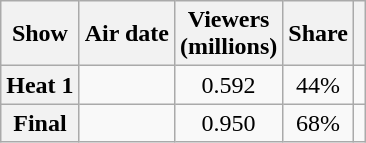<table class="wikitable sortable plainrowheaders" style="text-align:center">
<tr>
<th scope="col" class="unsortable">Show</th>
<th scope="col">Air date</th>
<th scope="col">Viewers<br>(millions)</th>
<th scope="col">Share</th>
<th scope="col" class="unsortable"></th>
</tr>
<tr>
<th scope="row">Heat 1</th>
<td></td>
<td>0.592</td>
<td>44%</td>
<td></td>
</tr>
<tr>
<th scope="row">Final</th>
<td></td>
<td>0.950</td>
<td>68%</td>
<td></td>
</tr>
</table>
